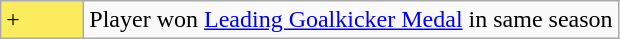<table class="wikitable">
<tr>
<td style="background-color:#FBEC5D; width:3em">+</td>
<td colspan="2">Player won  <a href='#'>Leading Goalkicker Medal</a> in same season</td>
</tr>
</table>
